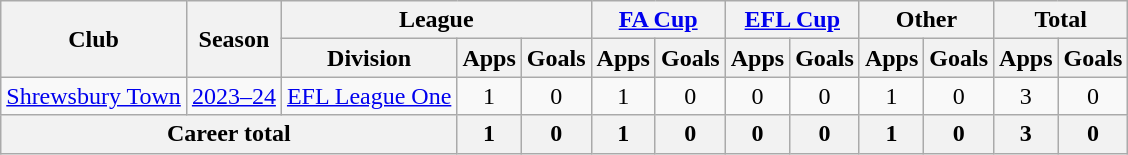<table class="wikitable" style="text-align:center;">
<tr>
<th rowspan="2">Club</th>
<th rowspan="2">Season</th>
<th colspan="3">League</th>
<th colspan="2"><a href='#'>FA Cup</a></th>
<th colspan="2"><a href='#'>EFL Cup</a></th>
<th colspan="2">Other</th>
<th colspan="2">Total</th>
</tr>
<tr>
<th>Division</th>
<th>Apps</th>
<th>Goals</th>
<th>Apps</th>
<th>Goals</th>
<th>Apps</th>
<th>Goals</th>
<th>Apps</th>
<th>Goals</th>
<th>Apps</th>
<th>Goals</th>
</tr>
<tr>
<td><a href='#'>Shrewsbury Town</a></td>
<td><a href='#'>2023–24</a></td>
<td><a href='#'>EFL League One</a></td>
<td>1</td>
<td>0</td>
<td>1</td>
<td>0</td>
<td>0</td>
<td>0</td>
<td>1</td>
<td>0</td>
<td>3</td>
<td>0</td>
</tr>
<tr>
<th colspan="3">Career total</th>
<th>1</th>
<th>0</th>
<th>1</th>
<th>0</th>
<th>0</th>
<th>0</th>
<th>1</th>
<th>0</th>
<th>3</th>
<th>0</th>
</tr>
</table>
